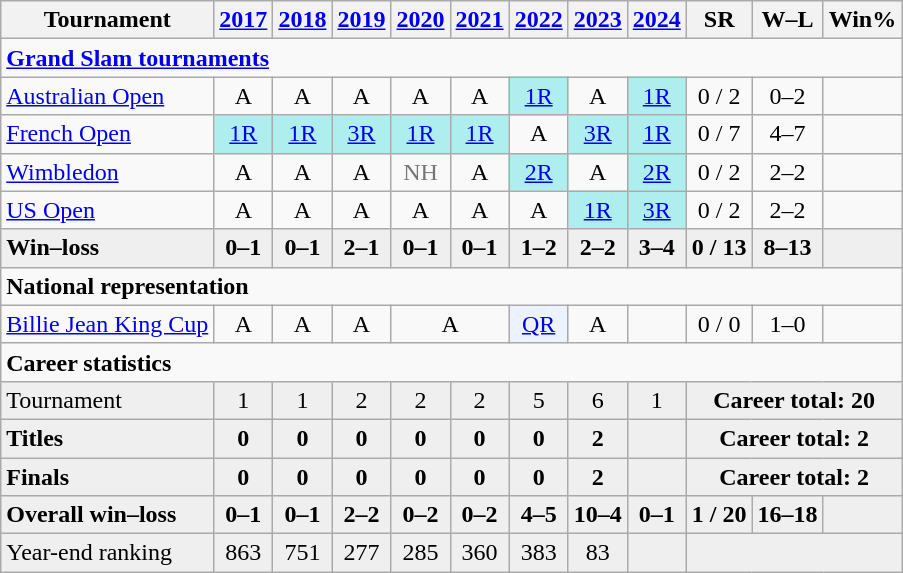<table class="wikitable" style="text-align:center">
<tr>
<th>Tournament</th>
<th><a href='#'>2017</a></th>
<th><a href='#'>2018</a></th>
<th><a href='#'>2019</a></th>
<th><a href='#'>2020</a></th>
<th><a href='#'>2021</a></th>
<th><a href='#'>2022</a></th>
<th><a href='#'>2023</a></th>
<th><a href='#'>2024</a></th>
<th>SR</th>
<th>W–L</th>
<th>Win%</th>
</tr>
<tr>
<td colspan="12" align="left"><strong><a href='#'>Grand Slam tournaments</a></strong></td>
</tr>
<tr>
<td align="left"><a href='#'>Australian Open</a></td>
<td>A</td>
<td>A</td>
<td>A</td>
<td>A</td>
<td>A</td>
<td bgcolor="afeeee"><a href='#'>1R</a></td>
<td>A</td>
<td bgcolor="afeeee"><a href='#'>1R</a></td>
<td>0 / 2</td>
<td>0–2</td>
<td></td>
</tr>
<tr>
<td align="left"><a href='#'>French Open</a></td>
<td bgcolor="afeeee"><a href='#'>1R</a></td>
<td bgcolor="afeeee"><a href='#'>1R</a></td>
<td bgcolor="afeeee"><a href='#'>3R</a></td>
<td bgcolor="afeeee"><a href='#'>1R</a></td>
<td bgcolor="afeeee"><a href='#'>1R</a></td>
<td>A</td>
<td bgcolor="afeeee"><a href='#'>3R</a></td>
<td bgcolor=afeeee><a href='#'>1R</a></td>
<td>0 / 7</td>
<td>4–7</td>
<td></td>
</tr>
<tr>
<td align="left"><a href='#'>Wimbledon</a></td>
<td>A</td>
<td>A</td>
<td>A</td>
<td style="color:#767676;">NH</td>
<td>A</td>
<td bgcolor="afeeee"><a href='#'>2R</a></td>
<td>A</td>
<td bgcolor=afeeee><a href='#'>2R</a></td>
<td>0 / 2</td>
<td>2–2</td>
<td></td>
</tr>
<tr>
<td align="left"><a href='#'>US Open</a></td>
<td>A</td>
<td>A</td>
<td>A</td>
<td>A</td>
<td>A</td>
<td>A</td>
<td bgcolor=afeeee><a href='#'>1R</a></td>
<td bgcolor=afeeee><a href='#'>3R</a></td>
<td>0 / 2</td>
<td>2–2</td>
<td></td>
</tr>
<tr style="font-weight:bold; background:#efefef;">
<td align="left">Win–loss</td>
<td>0–1</td>
<td>0–1</td>
<td>2–1</td>
<td>0–1</td>
<td>0–1</td>
<td>1–2</td>
<td>2–2</td>
<td>3–4</td>
<td>0 / 13</td>
<td>8–13</td>
<td></td>
</tr>
<tr>
<td colspan="12" align="left"><strong>National representation</strong></td>
</tr>
<tr>
<td align=left><a href='#'>Billie Jean King Cup</a></td>
<td>A</td>
<td>A</td>
<td>A</td>
<td colspan="2">A</td>
<td bgcolor=ecf2ff><a href='#'>QR</a></td>
<td>A</td>
<td></td>
<td>0 / 0</td>
<td>1–0</td>
<td></td>
</tr>
<tr>
<td colspan="12" align="left"><strong>Career statistics</strong></td>
</tr>
<tr bgcolor=efefef>
<td align=left>Tournament</td>
<td>1</td>
<td>1</td>
<td>2</td>
<td>2</td>
<td>2</td>
<td>5</td>
<td>6</td>
<td>1</td>
<td colspan="3"><strong>Career total: 20</strong></td>
</tr>
<tr style="font-weight:bold; background:#efefef;">
<td align=left>Titles</td>
<td>0</td>
<td>0</td>
<td>0</td>
<td>0</td>
<td>0</td>
<td>0</td>
<td>2</td>
<td></td>
<td colspan="3">Career total: 2</td>
</tr>
<tr style="font-weight:bold; background:#efefef;">
<td align=left>Finals</td>
<td>0</td>
<td>0</td>
<td>0</td>
<td>0</td>
<td>0</td>
<td>0</td>
<td>2</td>
<td></td>
<td colspan="3">Career total: 2</td>
</tr>
<tr style="font-weight:bold; background:#efefef;">
<td align=left>Overall win–loss</td>
<td>0–1</td>
<td>0–1</td>
<td>2–2</td>
<td>0–2</td>
<td>0–2</td>
<td>4–5</td>
<td>10–4</td>
<td>0–1</td>
<td>1 / 20</td>
<td>16–18</td>
<td></td>
</tr>
<tr bgcolor=efefef>
<td align=left>Year-end ranking</td>
<td>863</td>
<td>751</td>
<td>277</td>
<td>285</td>
<td>360</td>
<td>383</td>
<td>83</td>
<td></td>
<td colspan="3"></td>
</tr>
</table>
